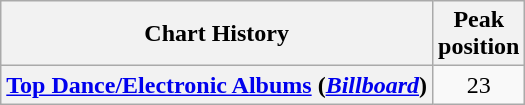<table class="wikitable sortable plainrowheaders" style="text-align:center">
<tr>
<th scope="col">Chart History</th>
<th scope="col">Peak<br> position</th>
</tr>
<tr>
<th scope="row"><a href='#'>Top Dance/Electronic Albums</a> (<em><a href='#'>Billboard</a></em>)</th>
<td>23</td>
</tr>
</table>
